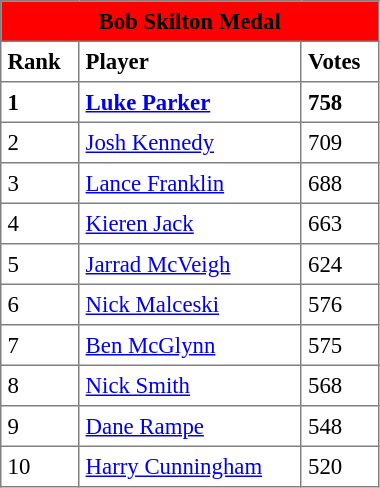<table border="1" cellpadding="4" cellspacing="0"  style="text-align:left; font-size:95%; border-collapse:collapse; width:20%;">
<tr style="background:#FF0000; text-align:center;">
<th colspan="3"><span>Bob Skilton Medal</span></th>
</tr>
<tr>
<th>Rank</th>
<th>Player</th>
<th>Votes</th>
</tr>
<tr>
<td><strong>1</strong></td>
<td><strong><a href='#'>Luke Parker</a></strong></td>
<td><strong>758</strong></td>
</tr>
<tr>
<td>2</td>
<td><a href='#'>Josh Kennedy</a></td>
<td>709</td>
</tr>
<tr>
<td>3</td>
<td><a href='#'>Lance Franklin</a></td>
<td>688</td>
</tr>
<tr>
<td>4</td>
<td><a href='#'>Kieren Jack</a></td>
<td>663</td>
</tr>
<tr>
<td>5</td>
<td><a href='#'>Jarrad McVeigh</a></td>
<td>624</td>
</tr>
<tr>
<td>6</td>
<td><a href='#'>Nick Malceski</a></td>
<td>576</td>
</tr>
<tr>
<td>7</td>
<td><a href='#'>Ben McGlynn</a></td>
<td>575</td>
</tr>
<tr>
<td>8</td>
<td><a href='#'>Nick Smith</a></td>
<td>568</td>
</tr>
<tr>
<td>9</td>
<td><a href='#'>Dane Rampe</a></td>
<td>548</td>
</tr>
<tr>
<td>10</td>
<td><a href='#'>Harry Cunningham</a></td>
<td>520</td>
</tr>
</table>
